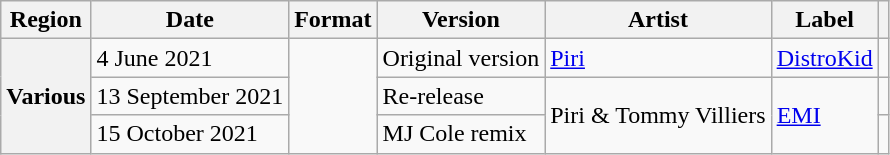<table class="wikitable plainrowheaders">
<tr>
<th scope="col">Region</th>
<th scope="col">Date</th>
<th scope="col">Format</th>
<th scope="col">Version</th>
<th scope="col">Artist</th>
<th scope="col">Label</th>
<th scope="col"></th>
</tr>
<tr>
<th scope="row" rowspan="3">Various</th>
<td>4 June 2021</td>
<td rowspan="3"></td>
<td>Original version</td>
<td><a href='#'>Piri</a></td>
<td><a href='#'>DistroKid</a></td>
<td></td>
</tr>
<tr>
<td>13 September 2021</td>
<td>Re-release</td>
<td rowspan="2">Piri & Tommy Villiers</td>
<td rowspan="2"><a href='#'>EMI</a></td>
<td></td>
</tr>
<tr>
<td>15 October 2021</td>
<td>MJ Cole remix</td>
<td></td>
</tr>
</table>
